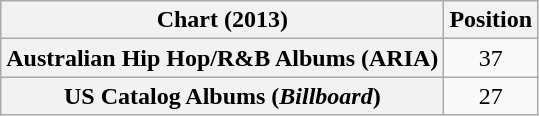<table class="wikitable sortable plainrowheaders" style="text-align:center;">
<tr>
<th>Chart (2013)</th>
<th>Position</th>
</tr>
<tr>
<th scope="row">Australian Hip Hop/R&B Albums (ARIA)</th>
<td>37</td>
</tr>
<tr>
<th scope="row">US Catalog Albums (<em>Billboard</em>)</th>
<td>27</td>
</tr>
</table>
